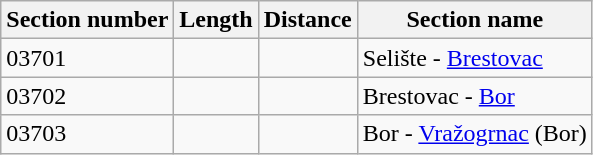<table class="wikitable">
<tr>
<th>Section number</th>
<th>Length</th>
<th>Distance</th>
<th>Section name</th>
</tr>
<tr>
<td>03701</td>
<td></td>
<td></td>
<td>Selište - <a href='#'>Brestovac</a></td>
</tr>
<tr>
<td>03702</td>
<td></td>
<td></td>
<td>Brestovac - <a href='#'>Bor</a></td>
</tr>
<tr>
<td>03703</td>
<td></td>
<td></td>
<td>Bor - <a href='#'>Vražogrnac</a> (Bor)</td>
</tr>
</table>
